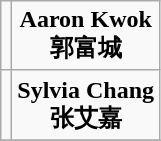<table class="wikitable" style="text-align:center">
<tr>
<td><div> </div></td>
<td><strong>Aaron Kwok <br> 郭富城</strong></td>
</tr>
<tr>
<td><div> </div></td>
<td><strong> Sylvia Chang <br> 张艾嘉</strong></td>
</tr>
<tr>
</tr>
</table>
